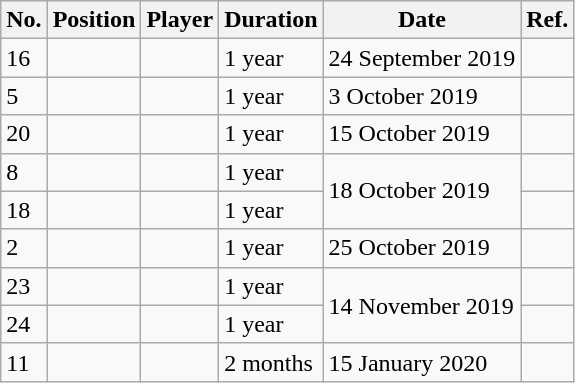<table class="wikitable">
<tr>
<th scope="col">No.</th>
<th scope="col">Position</th>
<th scope="col">Player</th>
<th scope="col">Duration</th>
<th scope="col">Date</th>
<th scope="col">Ref.</th>
</tr>
<tr>
<td>16</td>
<td></td>
<td align="left"></td>
<td>1 year</td>
<td>24 September 2019</td>
<td></td>
</tr>
<tr>
<td>5</td>
<td></td>
<td align="left"></td>
<td>1 year</td>
<td>3 October 2019</td>
<td></td>
</tr>
<tr>
<td>20</td>
<td></td>
<td align="left"></td>
<td>1 year</td>
<td>15 October 2019</td>
<td></td>
</tr>
<tr>
<td>8</td>
<td></td>
<td align="left"></td>
<td>1 year</td>
<td rowspan="2">18 October 2019</td>
<td></td>
</tr>
<tr>
<td>18</td>
<td></td>
<td align="left"></td>
<td>1 year</td>
<td></td>
</tr>
<tr>
<td>2</td>
<td></td>
<td align="left"></td>
<td>1 year</td>
<td>25 October 2019</td>
<td></td>
</tr>
<tr>
<td>23</td>
<td></td>
<td align="left"></td>
<td>1 year</td>
<td rowspan="2">14 November 2019</td>
<td></td>
</tr>
<tr>
<td>24</td>
<td></td>
<td align="left"></td>
<td>1 year</td>
<td></td>
</tr>
<tr>
<td>11</td>
<td></td>
<td align="left"></td>
<td>2 months</td>
<td>15 January 2020</td>
<td></td>
</tr>
</table>
